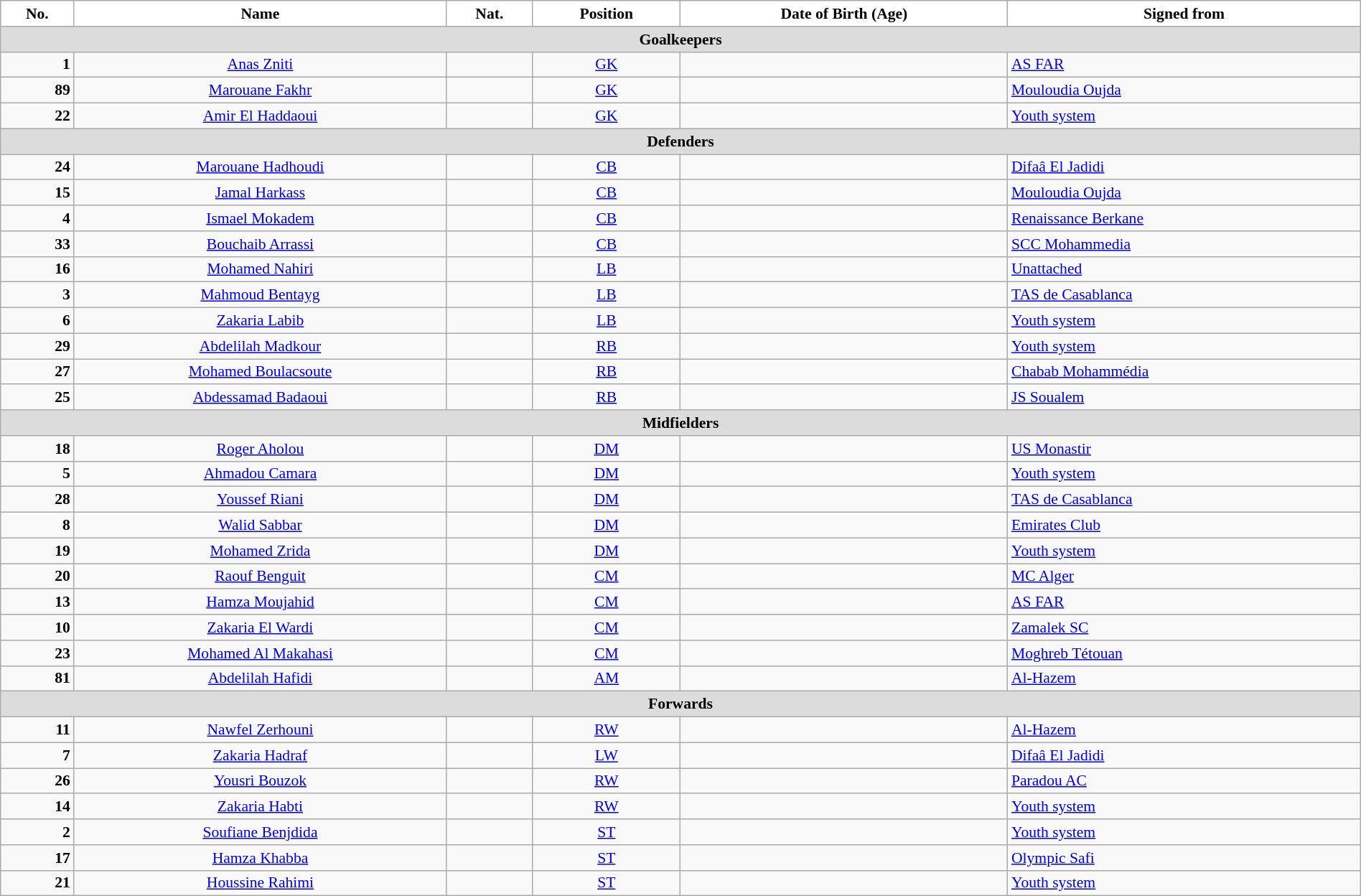<table class="wikitable" style="text-align:center; font-size:90%; width:100%">
<tr>
<th style="background:white; color:black; text-align:center;">No.</th>
<th style="background:white; color:black; text-align:center;">Name</th>
<th style="background:white; color:black; text-align:center;">Nat.</th>
<th style="background:white; color:black; text-align:center;">Position</th>
<th style="background:white; color:black; text-align:center;">Date of Birth (Age)</th>
<th style="background:white; color:black; text-align:center;">Signed from</th>
</tr>
<tr>
<th colspan="6" style="background:#DCDCDC; text-align:center;">Goalkeepers</th>
</tr>
<tr>
<td style="text-align:right"><strong>1</strong></td>
<td><a href='#'>Anas Zniti</a></td>
<td></td>
<td><a href='#'>GK</a></td>
<td></td>
<td style="text-align:left"> <a href='#'>AS FAR</a></td>
</tr>
<tr>
<td style="text-align:right"><strong>89</strong></td>
<td><a href='#'>Marouane Fakhr</a></td>
<td></td>
<td><a href='#'>GK</a></td>
<td></td>
<td style="text-align:left"> <a href='#'>Mouloudia Oujda</a></td>
</tr>
<tr>
<td style="text-align:right"><strong>22</strong></td>
<td><a href='#'>Amir El Haddaoui</a></td>
<td></td>
<td><a href='#'>GK</a></td>
<td></td>
<td style="text-align:left"> <a href='#'>Youth system</a></td>
</tr>
<tr>
<th colspan="6" style="background:#DCDCDC; text-align:center;">Defenders</th>
</tr>
<tr>
<td style="text-align:right"><strong>24</strong></td>
<td><a href='#'>Marouane Hadhoudi</a></td>
<td></td>
<td><a href='#'>CB</a></td>
<td></td>
<td style="text-align:left"> <a href='#'>Difaâ El Jadidi</a></td>
</tr>
<tr>
<td style="text-align:right"><strong>15</strong></td>
<td><a href='#'>Jamal Harkass</a></td>
<td></td>
<td><a href='#'>CB</a></td>
<td></td>
<td style="text-align:left"> <a href='#'>Mouloudia Oujda</a></td>
</tr>
<tr>
<td style="text-align:right"><strong>4</strong></td>
<td><a href='#'>Ismael Mokadem</a></td>
<td></td>
<td><a href='#'>CB</a></td>
<td></td>
<td style="text-align:left"> <a href='#'>Renaissance Berkane</a></td>
</tr>
<tr>
<td style="text-align:right"><strong>33</strong></td>
<td><a href='#'>Bouchaib Arrassi</a></td>
<td></td>
<td><a href='#'>CB</a></td>
<td></td>
<td style="text-align:left"> <a href='#'>SCC Mohammedia</a></td>
</tr>
<tr>
<td style="text-align:right"><strong>16</strong></td>
<td><a href='#'>Mohamed Nahiri</a></td>
<td></td>
<td><a href='#'>LB</a></td>
<td></td>
<td style="text-align:left"><a href='#'>Unattached</a></td>
</tr>
<tr>
<td style="text-align:right"><strong>3</strong></td>
<td><a href='#'>Mahmoud Bentayg</a></td>
<td></td>
<td><a href='#'>LB</a></td>
<td></td>
<td style="text-align:left"> <a href='#'>TAS de Casablanca</a></td>
</tr>
<tr>
<td style="text-align:right"><strong>6</strong></td>
<td><a href='#'>Zakaria Labib</a></td>
<td></td>
<td><a href='#'>LB</a></td>
<td></td>
<td style="text-align:left"> <a href='#'>Youth system</a></td>
</tr>
<tr>
<td style="text-align:right"><strong>29</strong></td>
<td><a href='#'>Abdelilah Madkour</a></td>
<td></td>
<td><a href='#'>RB</a></td>
<td></td>
<td style="text-align:left"> <a href='#'>Youth system</a></td>
</tr>
<tr>
<td style="text-align:right"><strong>27</strong></td>
<td><a href='#'>Mohamed Boulacsoute</a></td>
<td></td>
<td><a href='#'>RB</a></td>
<td></td>
<td style="text-align:left"> <a href='#'>Chabab Mohammédia</a></td>
</tr>
<tr>
<td style="text-align:right"><strong>25</strong></td>
<td><a href='#'>Abdessamad Badaoui</a></td>
<td></td>
<td><a href='#'>RB</a></td>
<td></td>
<td style="text-align:left"> <a href='#'>JS Soualem</a></td>
</tr>
<tr>
<th colspan="6" style="background:#DCDCDC; text-align:center;">Midfielders</th>
</tr>
<tr>
<td style="text-align:right"><strong>18</strong></td>
<td><a href='#'>Roger Aholou</a></td>
<td></td>
<td><a href='#'>DM</a></td>
<td></td>
<td style="text-align:left"> <a href='#'>US Monastir</a></td>
</tr>
<tr>
<td style="text-align:right"><strong>5</strong></td>
<td><a href='#'>Ahmadou Camara</a></td>
<td></td>
<td><a href='#'>DM</a></td>
<td></td>
<td style="text-align:left"> <a href='#'>Youth system</a></td>
</tr>
<tr>
<td style="text-align:right"><strong>28</strong></td>
<td><a href='#'>Youssef Riani</a></td>
<td></td>
<td><a href='#'>DM</a></td>
<td></td>
<td style="text-align:left"> <a href='#'>TAS de Casablanca</a></td>
</tr>
<tr>
<td style="text-align:right"><strong>8</strong></td>
<td><a href='#'>Walid Sabbar</a></td>
<td></td>
<td><a href='#'>DM</a></td>
<td></td>
<td style="text-align:left"> <a href='#'>Emirates Club</a></td>
</tr>
<tr>
<td style="text-align:right"><strong>19</strong></td>
<td><a href='#'>Mohamed Zrida</a></td>
<td></td>
<td><a href='#'>DM</a></td>
<td></td>
<td style="text-align:left"> <a href='#'>Youth system</a></td>
</tr>
<tr>
<td style="text-align:right"><strong>20</strong></td>
<td><a href='#'>Raouf Benguit</a></td>
<td></td>
<td><a href='#'>CM</a></td>
<td></td>
<td style="text-align:left"> <a href='#'>MC Alger</a></td>
</tr>
<tr>
<td style="text-align:right"><strong>13</strong></td>
<td><a href='#'>Hamza Moujahid</a></td>
<td></td>
<td><a href='#'>CM</a></td>
<td></td>
<td style="text-align:left"> <a href='#'>AS FAR</a></td>
</tr>
<tr>
<td style="text-align:right"><strong>10</strong></td>
<td><a href='#'>Zakaria El Wardi</a></td>
<td></td>
<td><a href='#'>CM</a></td>
<td></td>
<td style="text-align:left"> <a href='#'>Zamalek SC</a></td>
</tr>
<tr>
<td style="text-align:right"><strong>23</strong></td>
<td><a href='#'>Mohamed Al Makahasi</a></td>
<td></td>
<td><a href='#'>CM</a></td>
<td></td>
<td style="text-align:left"> <a href='#'>Moghreb Tétouan</a></td>
</tr>
<tr>
<td style="text-align:right"><strong>81</strong></td>
<td><a href='#'>Abdelilah Hafidi</a></td>
<td></td>
<td><a href='#'>AM</a></td>
<td></td>
<td style="text-align:left"> <a href='#'>Al-Hazem</a></td>
</tr>
<tr>
<th colspan="6" style="background:#DCDCDC; text-align:center;">Forwards</th>
</tr>
<tr>
<td style="text-align:right"><strong>11</strong></td>
<td><a href='#'>Nawfel Zerhouni</a></td>
<td></td>
<td><a href='#'>RW</a></td>
<td></td>
<td style="text-align:left"> <a href='#'>Al-Hazem</a></td>
</tr>
<tr>
<td style="text-align:right"><strong>7</strong></td>
<td><a href='#'>Zakaria Hadraf</a></td>
<td></td>
<td><a href='#'>LW</a></td>
<td></td>
<td style="text-align:left"> <a href='#'>Difaâ El Jadidi</a></td>
</tr>
<tr>
<td style="text-align:right"><strong>26</strong></td>
<td><a href='#'>Yousri Bouzok</a></td>
<td></td>
<td><a href='#'>RW</a></td>
<td></td>
<td style="text-align:left"> <a href='#'>Paradou AC</a></td>
</tr>
<tr>
<td style="text-align:right"><strong>14</strong></td>
<td><a href='#'>Zakaria Habti</a></td>
<td></td>
<td><a href='#'>RW</a></td>
<td></td>
<td style="text-align:left"> <a href='#'>Youth system</a></td>
</tr>
<tr>
<td style="text-align:right"><strong>2</strong></td>
<td><a href='#'>Soufiane Benjdida</a></td>
<td></td>
<td><a href='#'>ST</a></td>
<td></td>
<td style="text-align:left"> <a href='#'>Youth system</a></td>
</tr>
<tr>
<td style="text-align:right"><strong>17</strong></td>
<td><a href='#'>Hamza Khabba</a></td>
<td></td>
<td><a href='#'>ST</a></td>
<td></td>
<td style="text-align:left"> <a href='#'>Olympic Safi</a></td>
</tr>
<tr>
<td style="text-align:right"><strong>21</strong></td>
<td><a href='#'>Houssine Rahimi</a></td>
<td></td>
<td><a href='#'>ST</a></td>
<td></td>
<td style="text-align:left"> <a href='#'>Youth system</a></td>
</tr>
</table>
